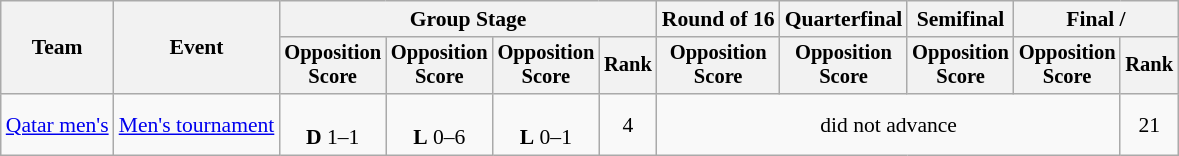<table class=wikitable style=font-size:90%;text-align:center>
<tr>
<th rowspan=2>Team</th>
<th rowspan=2>Event</th>
<th colspan=4>Group Stage</th>
<th>Round of 16</th>
<th>Quarterfinal</th>
<th>Semifinal</th>
<th colspan=2>Final / </th>
</tr>
<tr style=font-size:95%>
<th>Opposition<br>Score</th>
<th>Opposition<br>Score</th>
<th>Opposition<br>Score</th>
<th>Rank</th>
<th>Opposition<br>Score</th>
<th>Opposition<br>Score</th>
<th>Opposition<br>Score</th>
<th>Opposition<br>Score</th>
<th>Rank</th>
</tr>
<tr>
<td align=left><a href='#'>Qatar men's</a></td>
<td align=left><a href='#'>Men's tournament</a></td>
<td><br><strong>D</strong> 1–1</td>
<td><br><strong>L</strong> 0–6</td>
<td><br><strong>L</strong> 0–1</td>
<td>4</td>
<td colspan=4>did not advance</td>
<td>21</td>
</tr>
</table>
